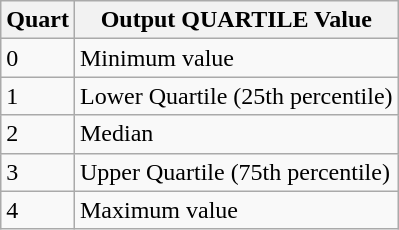<table class="wikitable">
<tr>
<th>Quart</th>
<th>Output QUARTILE Value</th>
</tr>
<tr>
<td>0</td>
<td>Minimum value</td>
</tr>
<tr>
<td>1</td>
<td>Lower Quartile (25th percentile)</td>
</tr>
<tr>
<td>2</td>
<td>Median</td>
</tr>
<tr>
<td>3</td>
<td>Upper Quartile (75th percentile)</td>
</tr>
<tr>
<td>4</td>
<td>Maximum value</td>
</tr>
</table>
